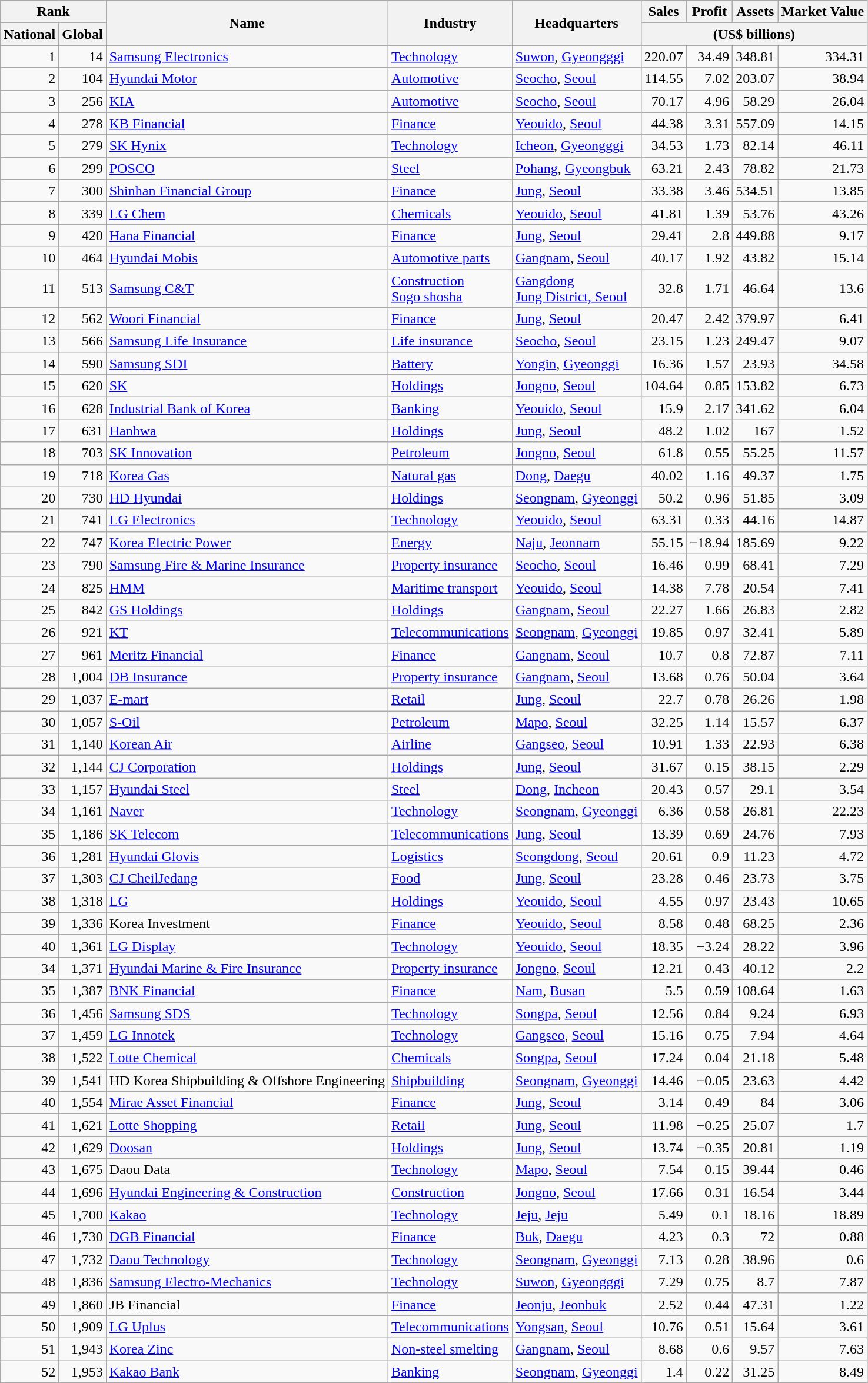<table class="wikitable sortable" style="text-align:right;">
<tr>
<th colspan=2>Rank</th>
<th rowspan=2>Name</th>
<th rowspan=2>Industry</th>
<th rowspan=2>Headquarters</th>
<th>Sales</th>
<th>Profit</th>
<th>Assets</th>
<th>Market Value</th>
</tr>
<tr>
<th>National</th>
<th>Global</th>
<th colspan=4>(US$ billions)</th>
</tr>
<tr>
<td>1</td>
<td>14</td>
<td align="left"><a href='#'>Samsung Electronics</a></td>
<td align="left"><a href='#'>Technology</a></td>
<td align="left"><a href='#'>Suwon</a>, <a href='#'>Gyeongggi</a></td>
<td>220.07</td>
<td>34.49</td>
<td>348.81</td>
<td>334.31</td>
</tr>
<tr>
<td>2</td>
<td>104</td>
<td align="left"><a href='#'>Hyundai Motor</a></td>
<td align="left"><a href='#'>Automotive</a></td>
<td align="left"><a href='#'>Seocho</a>, <a href='#'>Seoul</a></td>
<td>114.55</td>
<td>7.02</td>
<td>203.07</td>
<td>38.94</td>
</tr>
<tr>
<td>3</td>
<td>256</td>
<td align="left"><a href='#'>KIA</a></td>
<td align="left"><a href='#'>Automotive</a></td>
<td align="left"><a href='#'>Seocho</a>, <a href='#'>Seoul</a></td>
<td>70.17</td>
<td>4.96</td>
<td>58.29</td>
<td>26.04</td>
</tr>
<tr>
<td>4</td>
<td>278</td>
<td align="left"><a href='#'>KB Financial</a></td>
<td align="left"><a href='#'>Finance</a></td>
<td align="left"><a href='#'>Yeouido</a>, <a href='#'>Seoul</a></td>
<td>44.38</td>
<td>3.31</td>
<td>557.09</td>
<td>14.15</td>
</tr>
<tr>
<td>5</td>
<td>279</td>
<td align="left"><a href='#'>SK Hynix</a></td>
<td align="left"><a href='#'>Technology</a></td>
<td align="left"><a href='#'>Icheon</a>, <a href='#'>Gyeongggi</a></td>
<td>34.53</td>
<td>1.73</td>
<td>82.14</td>
<td>46.11</td>
</tr>
<tr>
<td>6</td>
<td>299</td>
<td align="left"><a href='#'>POSCO</a></td>
<td align="left"><a href='#'>Steel</a></td>
<td align="left"><a href='#'>Pohang</a>, <a href='#'>Gyeongbuk</a></td>
<td>63.21</td>
<td>2.43</td>
<td>78.82</td>
<td>21.73</td>
</tr>
<tr>
<td>7</td>
<td>300</td>
<td align="left"><a href='#'>Shinhan Financial Group</a></td>
<td align="left"><a href='#'>Finance</a></td>
<td align="left"><a href='#'>Jung</a>, <a href='#'>Seoul</a></td>
<td>33.38</td>
<td>3.46</td>
<td>534.51</td>
<td>13.85</td>
</tr>
<tr>
<td>8</td>
<td>339</td>
<td align="left"><a href='#'>LG Chem</a></td>
<td align="left"><a href='#'>Chemicals</a></td>
<td align="left"><a href='#'>Yeouido</a>, <a href='#'>Seoul</a></td>
<td>41.81</td>
<td>1.39</td>
<td>53.76</td>
<td>43.26</td>
</tr>
<tr>
<td>9</td>
<td>420</td>
<td align="left"><a href='#'>Hana Financial</a></td>
<td align="left"><a href='#'>Finance</a></td>
<td align="left"><a href='#'>Jung</a>, <a href='#'>Seoul</a></td>
<td>29.41</td>
<td>2.8</td>
<td>449.88</td>
<td>9.17</td>
</tr>
<tr>
<td>10</td>
<td>464</td>
<td align="left"><a href='#'>Hyundai Mobis</a></td>
<td align="left"><a href='#'>Automotive parts</a></td>
<td align="left"><a href='#'>Gangnam</a>, <a href='#'>Seoul</a></td>
<td>40.17</td>
<td>1.92</td>
<td>43.82</td>
<td>15.14</td>
</tr>
<tr>
<td>11</td>
<td>513</td>
<td align="left"><a href='#'>Samsung C&T</a></td>
<td align="left"><a href='#'>Construction</a><br><a href='#'>Sogo shosha</a></td>
<td align="left"><a href='#'>Gangdong</a><br><a href='#'>Jung District, Seoul</a></td>
<td>32.8</td>
<td>1.71</td>
<td>46.64</td>
<td>13.6</td>
</tr>
<tr>
<td>12</td>
<td>562</td>
<td align="left"><a href='#'>Woori Financial</a></td>
<td align="left"><a href='#'>Finance</a></td>
<td align="left"><a href='#'>Jung</a>, <a href='#'>Seoul</a></td>
<td>20.47</td>
<td>2.42</td>
<td>379.97</td>
<td>6.41</td>
</tr>
<tr>
<td>13</td>
<td>566</td>
<td align="left"><a href='#'>Samsung Life Insurance</a></td>
<td align="left"><a href='#'>Life insurance</a></td>
<td align="left"><a href='#'>Seocho</a>, <a href='#'>Seoul</a></td>
<td>23.15</td>
<td>1.23</td>
<td>249.47</td>
<td>9.07</td>
</tr>
<tr>
<td>14</td>
<td>590</td>
<td align="left"><a href='#'>Samsung SDI</a></td>
<td align="left"><a href='#'>Battery</a></td>
<td align="left"><a href='#'>Yongin</a>, <a href='#'>Gyeonggi</a></td>
<td>16.36</td>
<td>1.57</td>
<td>23.93</td>
<td>34.58</td>
</tr>
<tr>
<td>15</td>
<td>620</td>
<td align="left"><a href='#'>SK</a></td>
<td align="left"><a href='#'>Holdings</a></td>
<td align="left"><a href='#'>Jongno</a>, <a href='#'>Seoul</a></td>
<td>104.64</td>
<td>0.85</td>
<td>153.82</td>
<td>6.73</td>
</tr>
<tr>
<td>16</td>
<td>628</td>
<td align="left"><a href='#'>Industrial Bank of Korea</a></td>
<td align="left"><a href='#'>Banking</a></td>
<td align="left"><a href='#'>Yeouido</a>, <a href='#'>Seoul</a></td>
<td>15.9</td>
<td>2.17</td>
<td>341.62</td>
<td>6.04</td>
</tr>
<tr>
<td>17</td>
<td>631</td>
<td align="left"><a href='#'>Hanhwa</a></td>
<td align="left"><a href='#'>Holdings</a></td>
<td align="left"><a href='#'>Jung</a>, <a href='#'>Seoul</a></td>
<td>48.2</td>
<td>1.02</td>
<td>167</td>
<td>1.52</td>
</tr>
<tr>
<td>18</td>
<td>703</td>
<td align="left"><a href='#'>SK Innovation</a></td>
<td align="left"><a href='#'>Petroleum</a></td>
<td align="left"><a href='#'>Jongno</a>, <a href='#'>Seoul</a></td>
<td>61.8</td>
<td>0.55</td>
<td>55.25</td>
<td>11.57</td>
</tr>
<tr>
<td>19</td>
<td>718</td>
<td align="left"><a href='#'>Korea Gas</a></td>
<td align="left"><a href='#'>Natural gas</a></td>
<td align="left"><a href='#'>Dong</a>, <a href='#'>Daegu</a></td>
<td>40.02</td>
<td>1.16</td>
<td>49.37</td>
<td>1.75</td>
</tr>
<tr>
<td>20</td>
<td>730</td>
<td align="left"><a href='#'>HD Hyundai</a></td>
<td align="left"><a href='#'>Holdings</a></td>
<td align="left"><a href='#'>Seongnam</a>, <a href='#'>Gyeonggi</a></td>
<td>50.2</td>
<td>0.96</td>
<td>51.85</td>
<td>3.09</td>
</tr>
<tr>
<td>21</td>
<td>741</td>
<td align="left"><a href='#'>LG Electronics</a></td>
<td align="left"><a href='#'>Technology</a></td>
<td align="left"><a href='#'>Yeouido</a>, <a href='#'>Seoul</a></td>
<td>63.31</td>
<td>0.33</td>
<td>44.16</td>
<td>14.87</td>
</tr>
<tr>
<td>22</td>
<td>747</td>
<td align="left"><a href='#'>Korea Electric Power</a></td>
<td align="left"><a href='#'>Energy</a></td>
<td align="left"><a href='#'>Naju</a>, <a href='#'>Jeonnam</a></td>
<td>55.15</td>
<td>−18.94</td>
<td>185.69</td>
<td>9.22</td>
</tr>
<tr>
<td>23</td>
<td>790</td>
<td align="left"><a href='#'>Samsung Fire & Marine Insurance</a></td>
<td align="left"><a href='#'>Property insurance</a></td>
<td align="left"><a href='#'>Seocho</a>, <a href='#'>Seoul</a></td>
<td>16.46</td>
<td>0.99</td>
<td>68.41</td>
<td>7.29</td>
</tr>
<tr>
<td>24</td>
<td>825</td>
<td align="left"><a href='#'>HMM</a></td>
<td align="left"><a href='#'>Maritime transport</a></td>
<td align="left"><a href='#'>Yeouido</a>, <a href='#'>Seoul</a></td>
<td>14.38</td>
<td>7.78</td>
<td>20.54</td>
<td>7.41</td>
</tr>
<tr>
<td>25</td>
<td>842</td>
<td align="left"><a href='#'>GS Holdings</a></td>
<td align="left"><a href='#'>Holdings</a></td>
<td align="left"><a href='#'>Gangnam</a>, <a href='#'>Seoul</a></td>
<td>22.27</td>
<td>1.66</td>
<td>26.83</td>
<td>2.82</td>
</tr>
<tr>
<td>26</td>
<td>921</td>
<td align="left"><a href='#'>KT</a></td>
<td align="left"><a href='#'>Telecommunications</a></td>
<td align="left"><a href='#'>Seongnam</a>, <a href='#'>Gyeonggi</a></td>
<td>19.85</td>
<td>0.97</td>
<td>32.41</td>
<td>5.89</td>
</tr>
<tr>
<td>27</td>
<td>961</td>
<td align="left"><a href='#'>Meritz Financial</a></td>
<td align="left"><a href='#'>Finance</a></td>
<td align="left"><a href='#'>Gangnam</a>, <a href='#'>Seoul</a></td>
<td>10.7</td>
<td>0.8</td>
<td>72.87</td>
<td>7.11</td>
</tr>
<tr>
<td>28</td>
<td>1,004</td>
<td align="left"><a href='#'>DB Insurance</a></td>
<td align="left"><a href='#'>Property insurance</a></td>
<td align="left"><a href='#'>Gangnam</a>, <a href='#'>Seoul</a></td>
<td>13.68</td>
<td>0.76</td>
<td>50.04</td>
<td>3.64</td>
</tr>
<tr>
<td>29</td>
<td>1,037</td>
<td align="left"><a href='#'>E-mart</a></td>
<td align="left"><a href='#'>Retail</a></td>
<td align="left"><a href='#'>Jung</a>, <a href='#'>Seoul</a></td>
<td>22.7</td>
<td>0.78</td>
<td>26.26</td>
<td>1.98</td>
</tr>
<tr>
<td>30</td>
<td>1,057</td>
<td align="left"><a href='#'>S-Oil</a></td>
<td align="left"><a href='#'>Petroleum</a></td>
<td align="left"><a href='#'>Mapo</a>, <a href='#'>Seoul</a></td>
<td>32.25</td>
<td>1.14</td>
<td>15.57</td>
<td>6.37</td>
</tr>
<tr>
<td>31</td>
<td>1,140</td>
<td align="left"><a href='#'>Korean Air</a></td>
<td align="left"><a href='#'>Airline</a></td>
<td align="left"><a href='#'>Gangseo</a>, <a href='#'>Seoul</a></td>
<td>10.91</td>
<td>1.33</td>
<td>22.93</td>
<td>6.38</td>
</tr>
<tr>
<td>32</td>
<td>1,144</td>
<td align="left"><a href='#'>CJ Corporation</a></td>
<td align="left"><a href='#'>Holdings</a></td>
<td align="left"><a href='#'>Jung</a>, <a href='#'>Seoul</a></td>
<td>31.67</td>
<td>0.15</td>
<td>38.15</td>
<td>2.29</td>
</tr>
<tr>
<td>33</td>
<td>1,157</td>
<td align="left"><a href='#'>Hyundai Steel</a></td>
<td align="left"><a href='#'>Steel</a></td>
<td align="left"><a href='#'>Dong</a>, <a href='#'>Incheon</a></td>
<td>20.43</td>
<td>0.57</td>
<td>29.1</td>
<td>3.54</td>
</tr>
<tr>
<td>34</td>
<td>1,161</td>
<td align="left"><a href='#'>Naver</a></td>
<td align="left"><a href='#'>Technology</a></td>
<td align="left"><a href='#'>Seongnam</a>, <a href='#'>Gyeonggi</a></td>
<td>6.36</td>
<td>0.58</td>
<td>26.81</td>
<td>22.23</td>
</tr>
<tr>
<td>35</td>
<td>1,186</td>
<td align="left"><a href='#'>SK Telecom</a></td>
<td align="left"><a href='#'>Telecommunications</a></td>
<td align="left"><a href='#'>Jung</a>, <a href='#'>Seoul</a></td>
<td>13.39</td>
<td>0.69</td>
<td>24.76</td>
<td>7.93</td>
</tr>
<tr>
<td>36</td>
<td>1,281</td>
<td align="left"><a href='#'>Hyundai Glovis</a></td>
<td align="left"><a href='#'>Logistics</a></td>
<td align="left"><a href='#'>Seongdong</a>, <a href='#'>Seoul</a></td>
<td>20.61</td>
<td>0.9</td>
<td>11.23</td>
<td>4.72</td>
</tr>
<tr>
<td>37</td>
<td>1,303</td>
<td align="left"><a href='#'>CJ CheilJedang</a></td>
<td align="left"><a href='#'>Food</a></td>
<td align="left"><a href='#'>Jung</a>, <a href='#'>Seoul</a></td>
<td>23.28</td>
<td>0.46</td>
<td>23.73</td>
<td>3.75</td>
</tr>
<tr>
<td>38</td>
<td>1,318</td>
<td align="left"><a href='#'>LG</a></td>
<td align="left"><a href='#'>Holdings</a></td>
<td align="left"><a href='#'>Yeouido</a>, <a href='#'>Seoul</a></td>
<td>4.55</td>
<td>0.97</td>
<td>23.43</td>
<td>10.65</td>
</tr>
<tr>
<td>39</td>
<td>1,336</td>
<td align="left">Korea Investment</td>
<td align="left"><a href='#'>Finance</a></td>
<td align="left"><a href='#'>Yeouido</a>, <a href='#'>Seoul</a></td>
<td>8.58</td>
<td>0.48</td>
<td>68.25</td>
<td>2.36</td>
</tr>
<tr>
<td>40</td>
<td>1,361</td>
<td align="left"><a href='#'>LG Display</a></td>
<td align="left"><a href='#'>Technology</a></td>
<td align="left"><a href='#'>Yeouido</a>, <a href='#'>Seoul</a></td>
<td>18.35</td>
<td>−3.24</td>
<td>28.22</td>
<td>3.96</td>
</tr>
<tr>
<td>34</td>
<td>1,371</td>
<td align="left"><a href='#'>Hyundai Marine & Fire Insurance</a></td>
<td align="left"><a href='#'>Property insurance</a></td>
<td align="left"><a href='#'>Jongno</a>, <a href='#'>Seoul</a></td>
<td>12.21</td>
<td>0.43</td>
<td>40.12</td>
<td>2.2</td>
</tr>
<tr>
<td>35</td>
<td>1,387</td>
<td align="left"><a href='#'>BNK Financial</a></td>
<td align="left"><a href='#'>Finance</a></td>
<td align="left"><a href='#'>Nam</a>, <a href='#'>Busan</a></td>
<td>5.5</td>
<td>0.59</td>
<td>108.64</td>
<td>1.63</td>
</tr>
<tr>
<td>36</td>
<td>1,456</td>
<td align="left"><a href='#'>Samsung SDS</a></td>
<td align="left"><a href='#'>Technology</a></td>
<td align="left"><a href='#'>Songpa</a>, <a href='#'>Seoul</a></td>
<td>12.56</td>
<td>0.84</td>
<td>9.24</td>
<td>6.93</td>
</tr>
<tr>
<td>37</td>
<td>1,459</td>
<td align="left"><a href='#'>LG Innotek</a></td>
<td align="left"><a href='#'>Technology</a></td>
<td align="left"><a href='#'>Gangseo</a>, <a href='#'>Seoul</a></td>
<td>15.16</td>
<td>0.75</td>
<td>7.94</td>
<td>4.64</td>
</tr>
<tr>
<td>38</td>
<td>1,522</td>
<td align="left"><a href='#'>Lotte Chemical</a></td>
<td align="left"><a href='#'>Chemicals</a></td>
<td align="left"><a href='#'>Songpa</a>, <a href='#'>Seoul</a></td>
<td>17.24</td>
<td>0.04</td>
<td>21.18</td>
<td>5.48</td>
</tr>
<tr>
<td>39</td>
<td>1,541</td>
<td align="left">HD Korea Shipbuilding & Offshore Engineering</td>
<td align="left"><a href='#'>Shipbuilding</a></td>
<td align="left"><a href='#'>Seongnam</a>, <a href='#'>Gyeonggi</a></td>
<td>14.46</td>
<td>−0.05</td>
<td>23.63</td>
<td>4.42</td>
</tr>
<tr>
<td>40</td>
<td>1,554</td>
<td align="left"><a href='#'>Mirae Asset Financial</a></td>
<td align="left"><a href='#'>Finance</a></td>
<td align="left"><a href='#'>Jung</a>, <a href='#'>Seoul</a></td>
<td>3.14</td>
<td>0.49</td>
<td>84</td>
<td>3.06</td>
</tr>
<tr>
<td>41</td>
<td>1,621</td>
<td align="left"><a href='#'>Lotte Shopping</a></td>
<td align="left"><a href='#'>Retail</a></td>
<td align="left"><a href='#'>Jung</a>, <a href='#'>Seoul</a></td>
<td>11.98</td>
<td>−0.25</td>
<td>25.07</td>
<td>1.7</td>
</tr>
<tr>
<td>42</td>
<td>1,629</td>
<td align="left"><a href='#'>Doosan</a></td>
<td align="left"><a href='#'>Holdings</a></td>
<td align="left"><a href='#'>Jung</a>, <a href='#'>Seoul</a></td>
<td>13.74</td>
<td>−0.35</td>
<td>20.81</td>
<td>1.19</td>
</tr>
<tr>
<td>43</td>
<td>1,675</td>
<td align="left">Daou Data</td>
<td align="left"><a href='#'>Technology</a></td>
<td align="left"><a href='#'>Mapo</a>, <a href='#'>Seoul</a></td>
<td>7.54</td>
<td>0.15</td>
<td>39.44</td>
<td>0.46</td>
</tr>
<tr>
<td>44</td>
<td>1,696</td>
<td align="left"><a href='#'>Hyundai Engineering & Construction</a></td>
<td align="left"><a href='#'>Construction</a></td>
<td align="left"><a href='#'>Jongno</a>, <a href='#'>Seoul</a></td>
<td>17.66</td>
<td>0.31</td>
<td>16.54</td>
<td>3.44</td>
</tr>
<tr>
<td>45</td>
<td>1,700</td>
<td align="left"><a href='#'>Kakao</a></td>
<td align="left"><a href='#'>Technology</a></td>
<td align="left"><a href='#'>Jeju</a>, <a href='#'>Jeju</a></td>
<td>5.49</td>
<td>0.1</td>
<td>18.16</td>
<td>18.89</td>
</tr>
<tr>
<td>46</td>
<td>1,730</td>
<td align="left"><a href='#'>DGB Financial</a></td>
<td align="left"><a href='#'>Finance</a></td>
<td align="left"><a href='#'>Buk</a>, <a href='#'>Daegu</a></td>
<td>4.23</td>
<td>0.3</td>
<td>72</td>
<td>0.88</td>
</tr>
<tr>
<td>47</td>
<td>1,732</td>
<td align="left"><a href='#'>Daou Technology</a></td>
<td align="left"><a href='#'>Technology</a></td>
<td align="left"><a href='#'>Seongnam</a>, <a href='#'>Gyeonggi</a></td>
<td>7.13</td>
<td>0.28</td>
<td>38.96</td>
<td>0.6</td>
</tr>
<tr>
<td>48</td>
<td>1,836</td>
<td align="left"><a href='#'>Samsung Electro-Mechanics</a></td>
<td align="left"><a href='#'>Technology</a></td>
<td align="left"><a href='#'>Suwon</a>, <a href='#'>Gyeongggi</a></td>
<td>7.29</td>
<td>0.75</td>
<td>8.7</td>
<td>7.87</td>
</tr>
<tr>
<td>49</td>
<td>1,860</td>
<td align="left">JB Financial</td>
<td align="left"><a href='#'>Finance</a></td>
<td align="left"><a href='#'>Jeonju</a>, <a href='#'>Jeonbuk</a></td>
<td>2.52</td>
<td>0.44</td>
<td>47.31</td>
<td>1.22</td>
</tr>
<tr>
<td>50</td>
<td>1,909</td>
<td align="left"><a href='#'>LG Uplus</a></td>
<td align="left"><a href='#'>Telecommunications</a></td>
<td align="left"><a href='#'>Yongsan</a>, <a href='#'>Seoul</a></td>
<td>10.76</td>
<td>0.51</td>
<td>15.64</td>
<td>3.61</td>
</tr>
<tr>
<td>51</td>
<td>1,943</td>
<td align="left"><a href='#'>Korea Zinc</a></td>
<td align="left"><a href='#'>Non-steel smelting</a></td>
<td align="left"><a href='#'>Gangnam</a>, <a href='#'>Seoul</a></td>
<td>8.68</td>
<td>0.6</td>
<td>9.57</td>
<td>7.63</td>
</tr>
<tr>
<td>52</td>
<td>1,953</td>
<td align="left"><a href='#'>Kakao Bank</a></td>
<td align="left"><a href='#'>Banking</a></td>
<td align="left"><a href='#'>Seongnam</a>, <a href='#'>Gyeonggi</a></td>
<td>1.4</td>
<td>0.22</td>
<td>31.25</td>
<td>8.49</td>
</tr>
</table>
